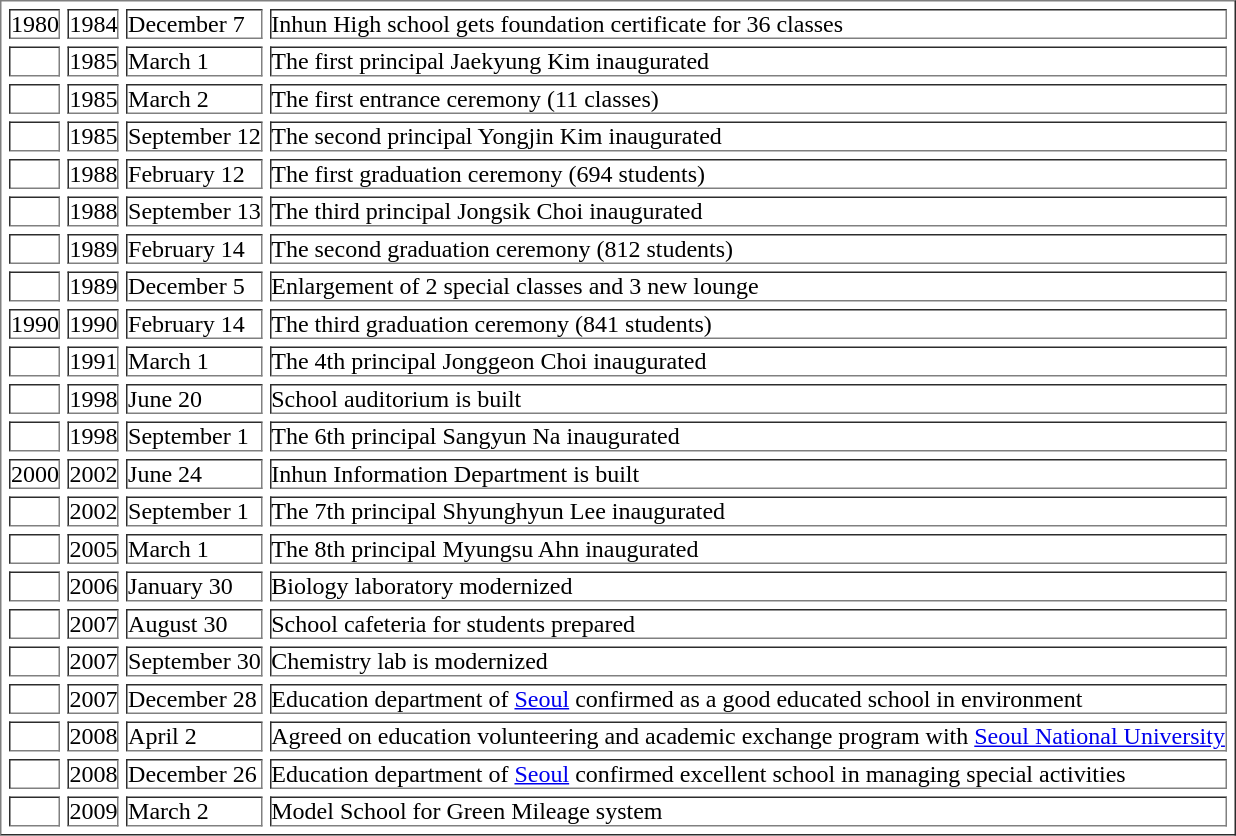<table border="1" cellspacing="5" cellpadding="0" align="center">
<tr>
<td>1980</td>
<td>1984</td>
<td>December 7</td>
<td>Inhun High school gets foundation certificate for 36 classes</td>
</tr>
<tr>
<td></td>
<td>1985</td>
<td>March 1</td>
<td>The first principal Jaekyung Kim inaugurated</td>
</tr>
<tr>
<td></td>
<td>1985</td>
<td>March 2</td>
<td>The first entrance ceremony (11 classes)</td>
</tr>
<tr>
<td></td>
<td>1985</td>
<td>September 12</td>
<td>The second principal Yongjin Kim inaugurated</td>
</tr>
<tr>
<td></td>
<td>1988</td>
<td>February 12</td>
<td>The first graduation ceremony (694 students)</td>
</tr>
<tr>
<td></td>
<td>1988</td>
<td>September 13</td>
<td>The third principal Jongsik Choi inaugurated</td>
</tr>
<tr>
<td></td>
<td>1989</td>
<td>February 14</td>
<td>The second graduation ceremony (812 students)</td>
</tr>
<tr>
<td></td>
<td>1989</td>
<td>December 5</td>
<td>Enlargement of 2 special classes and 3 new lounge</td>
</tr>
<tr>
<td>1990</td>
<td>1990</td>
<td>February 14</td>
<td>The third graduation ceremony (841 students)</td>
</tr>
<tr>
<td></td>
<td>1991</td>
<td>March 1</td>
<td>The 4th principal Jonggeon Choi inaugurated</td>
</tr>
<tr>
<td></td>
<td>1998</td>
<td>June 20</td>
<td>School auditorium is built</td>
</tr>
<tr>
<td></td>
<td>1998</td>
<td>September 1</td>
<td>The 6th principal Sangyun Na inaugurated</td>
</tr>
<tr>
<td>2000</td>
<td>2002</td>
<td>June 24</td>
<td>Inhun Information Department is built</td>
</tr>
<tr>
<td></td>
<td>2002</td>
<td>September 1</td>
<td>The 7th principal Shyunghyun Lee inaugurated</td>
</tr>
<tr>
<td></td>
<td>2005</td>
<td>March 1</td>
<td>The 8th principal Myungsu Ahn inaugurated</td>
</tr>
<tr>
<td></td>
<td>2006</td>
<td>January 30</td>
<td>Biology laboratory modernized</td>
</tr>
<tr>
<td></td>
<td>2007</td>
<td>August 30</td>
<td>School cafeteria for students prepared</td>
</tr>
<tr>
<td></td>
<td>2007</td>
<td>September 30</td>
<td>Chemistry lab is modernized</td>
</tr>
<tr>
<td></td>
<td>2007</td>
<td>December 28</td>
<td>Education department of <a href='#'>Seoul</a> confirmed as a good educated school in environment</td>
</tr>
<tr>
<td></td>
<td>2008</td>
<td>April 2</td>
<td>Agreed on education volunteering and academic exchange program with <a href='#'>Seoul National University</a></td>
</tr>
<tr>
<td></td>
<td>2008</td>
<td>December 26</td>
<td>Education department of <a href='#'>Seoul</a> confirmed excellent school in managing special activities</td>
</tr>
<tr>
<td></td>
<td>2009</td>
<td>March 2</td>
<td>Model School for Green Mileage system</td>
</tr>
</table>
